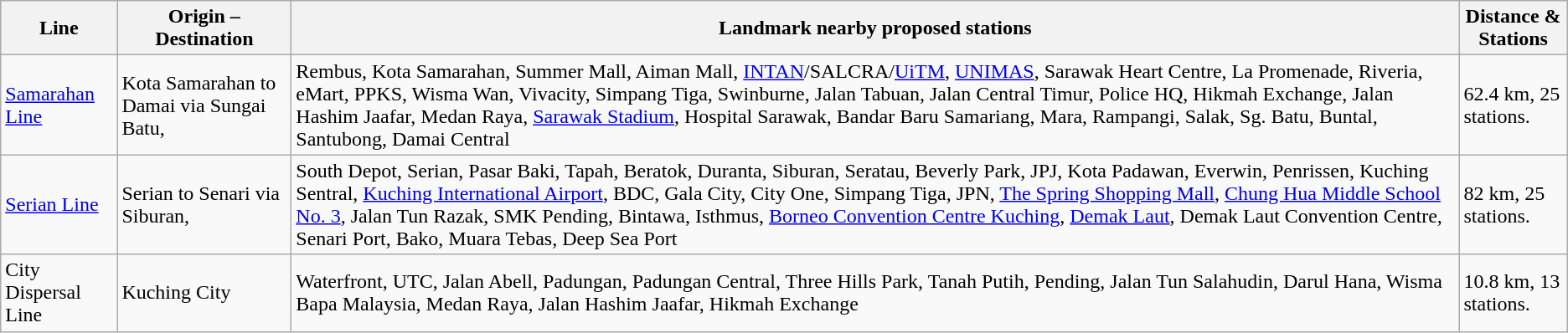<table class="wikitable sortable">
<tr>
<th>Line</th>
<th>Origin – Destination</th>
<th>Landmark nearby proposed stations</th>
<th>Distance & Stations</th>
</tr>
<tr>
<td><em></em> <a href='#'>Samarahan Line</a></td>
<td>Kota Samarahan to Damai via Sungai Batu,</td>
<td>Rembus, Kota Samarahan, Summer Mall, Aiman Mall, <a href='#'>INTAN</a>/SALCRA/<a href='#'>UiTM</a>, <a href='#'>UNIMAS</a>, Sarawak Heart Centre, La Promenade, Riveria, eMart, PPKS, Wisma Wan, Vivacity, Simpang Tiga, Swinburne, Jalan Tabuan, Jalan Central Timur, Police HQ, Hikmah Exchange, Jalan Hashim Jaafar, Medan Raya, <a href='#'>Sarawak Stadium</a>, Hospital Sarawak, Bandar Baru Samariang, Mara, Rampangi, Salak, Sg. Batu, Buntal, Santubong, Damai Central</td>
<td>62.4 km, 25 stations.</td>
</tr>
<tr>
<td><em></em> <a href='#'>Serian Line</a></td>
<td>Serian to Senari via Siburan,</td>
<td>South Depot, Serian, Pasar Baki, Tapah, Beratok, Duranta, Siburan, Seratau, Beverly Park, JPJ, Kota Padawan, Everwin, Penrissen, Kuching Sentral, <a href='#'>Kuching International Airport</a>, BDC, Gala City, City One, Simpang Tiga, JPN, <a href='#'>The Spring Shopping Mall</a>, <a href='#'>Chung Hua Middle School No. 3</a>, Jalan Tun Razak, SMK Pending, Bintawa, Isthmus, <a href='#'>Borneo Convention Centre Kuching</a>, <a href='#'>Demak Laut</a>, Demak Laut Convention Centre, Senari Port, Bako, Muara Tebas, Deep Sea Port</td>
<td>82 km, 25 stations.</td>
</tr>
<tr>
<td><em></em> City Dispersal Line</td>
<td>Kuching City</td>
<td>Waterfront, UTC, Jalan Abell, Padungan, Padungan Central, Three Hills Park, Tanah Putih, Pending, Jalan Tun Salahudin, Darul Hana, Wisma Bapa Malaysia, Medan Raya, Jalan Hashim Jaafar, Hikmah Exchange</td>
<td>10.8 km, 13 stations.</td>
</tr>
</table>
